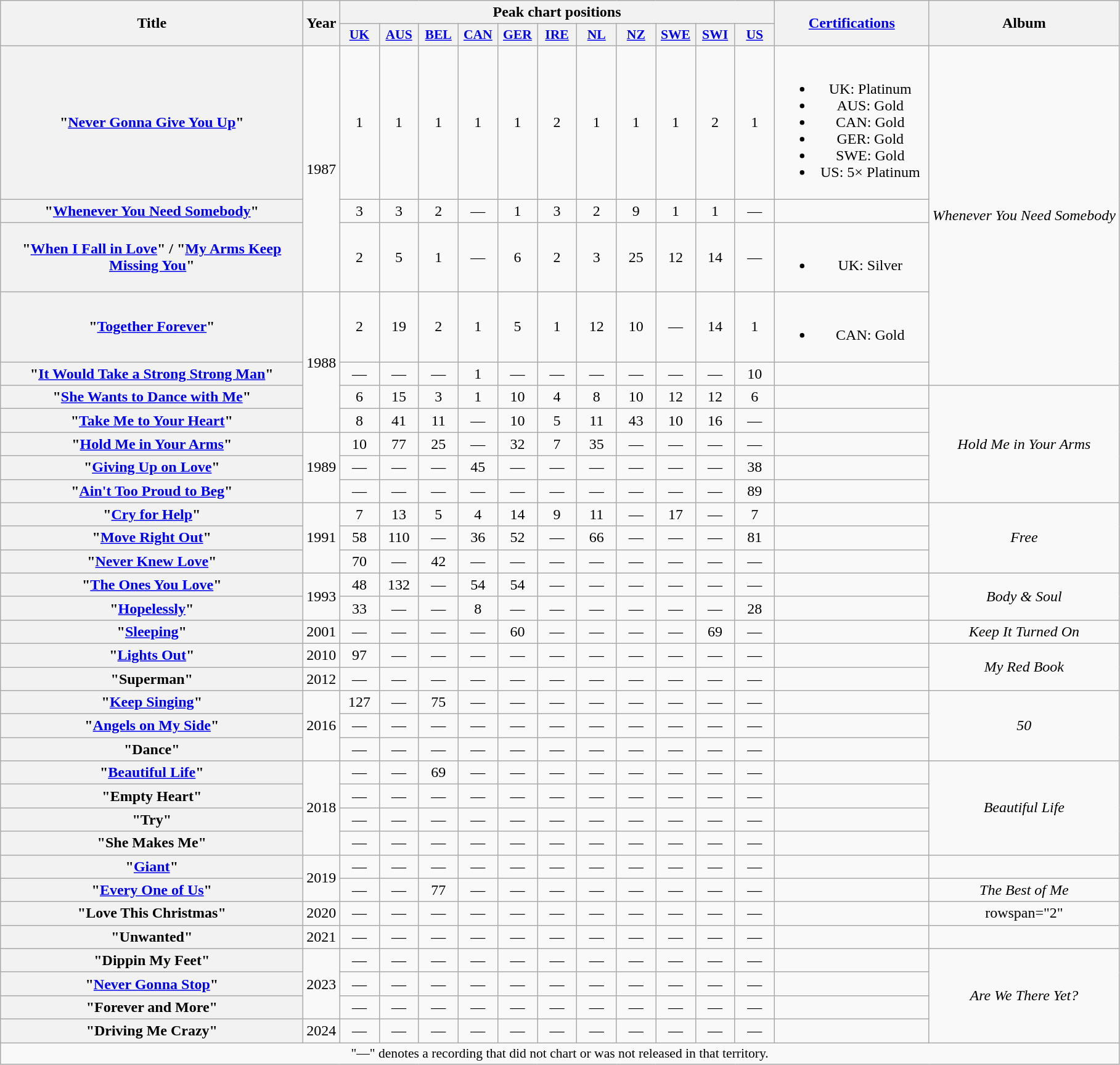<table class="wikitable plainrowheaders" style="text-align:center;">
<tr>
<th scope="col" rowspan="2" style="width:20em;">Title</th>
<th scope="col" rowspan="2">Year</th>
<th scope="col" colspan="11">Peak chart positions</th>
<th scope="col" rowspan="2" style="width:10em;"><a href='#'>Certifications</a></th>
<th scope="col" rowspan="2">Album</th>
</tr>
<tr>
<th scope="col" style="width:2.5em;font-size:90%;"><a href='#'>UK</a><br></th>
<th scope="col" style="width:2.5em;font-size:90%;"><a href='#'>AUS</a><br></th>
<th scope="col" style="width:2.5em;font-size:90%;"><a href='#'>BEL</a><br></th>
<th scope="col" style="width:2.5em;font-size:90%;"><a href='#'>CAN</a><br></th>
<th scope="col" style="width:2.5em;font-size:90%;"><a href='#'>GER</a><br></th>
<th scope="col" style="width:2.5em;font-size:90%;"><a href='#'>IRE</a><br></th>
<th scope="col" style="width:2.5em;font-size:90%;"><a href='#'>NL</a><br></th>
<th scope="col" style="width:2.5em;font-size:90%;"><a href='#'>NZ</a><br></th>
<th scope="col" style="width:2.5em;font-size:90%;"><a href='#'>SWE</a><br></th>
<th scope="col" style="width:2.5em;font-size:90%;"><a href='#'>SWI</a><br></th>
<th scope="col" style="width:2.5em;font-size:90%;"><a href='#'>US</a><br></th>
</tr>
<tr>
<th scope="row">"<a href='#'>Never Gonna Give You Up</a>"</th>
<td rowspan="3">1987</td>
<td>1</td>
<td>1</td>
<td>1</td>
<td>1</td>
<td>1</td>
<td>2</td>
<td>1</td>
<td>1</td>
<td>1</td>
<td>2</td>
<td>1</td>
<td><br><ul><li>UK: Platinum</li><li>AUS: Gold</li><li>CAN: Gold</li><li>GER: Gold</li><li>SWE: Gold</li><li>US: 5× Platinum</li></ul></td>
<td rowspan="5"><em>Whenever You Need Somebody</em></td>
</tr>
<tr>
<th scope="row">"<a href='#'>Whenever You Need Somebody</a>"</th>
<td>3</td>
<td>3</td>
<td>2</td>
<td>—</td>
<td>1</td>
<td>3</td>
<td>2</td>
<td>9</td>
<td>1</td>
<td>1</td>
<td>—</td>
<td></td>
</tr>
<tr>
<th scope="row">"<a href='#'>When I Fall in Love</a>" / "<a href='#'>My Arms Keep Missing You</a>"</th>
<td>2</td>
<td>5</td>
<td>1</td>
<td>—</td>
<td>6</td>
<td>2</td>
<td>3</td>
<td>25</td>
<td>12</td>
<td>14</td>
<td>—</td>
<td><br><ul><li>UK: Silver</li></ul></td>
</tr>
<tr>
<th scope="row">"<a href='#'>Together Forever</a>"</th>
<td rowspan="4">1988</td>
<td>2</td>
<td>19</td>
<td>2</td>
<td>1</td>
<td>5</td>
<td>1</td>
<td>12</td>
<td>10</td>
<td>—</td>
<td>14</td>
<td>1</td>
<td><br><ul><li>CAN: Gold</li></ul></td>
</tr>
<tr>
<th scope="row">"<a href='#'>It Would Take a Strong Strong Man</a>"</th>
<td>—</td>
<td>—</td>
<td>—</td>
<td>1</td>
<td>—</td>
<td>—</td>
<td>—</td>
<td>—</td>
<td>—</td>
<td>—</td>
<td>10</td>
<td></td>
</tr>
<tr>
<th scope="row">"<a href='#'>She Wants to Dance with Me</a>"</th>
<td>6</td>
<td>15</td>
<td>3</td>
<td>1</td>
<td>10</td>
<td>4</td>
<td>8</td>
<td>10</td>
<td>12</td>
<td>12</td>
<td>6</td>
<td></td>
<td rowspan="5"><em>Hold Me in Your Arms</em></td>
</tr>
<tr>
<th scope="row">"<a href='#'>Take Me to Your Heart</a>"</th>
<td>8</td>
<td>41</td>
<td>11</td>
<td>—</td>
<td>10</td>
<td>5</td>
<td>11</td>
<td>43</td>
<td>10</td>
<td>16</td>
<td>—</td>
<td></td>
</tr>
<tr>
<th scope="row">"<a href='#'>Hold Me in Your Arms</a>"</th>
<td rowspan="3">1989</td>
<td>10</td>
<td>77</td>
<td>25</td>
<td>—</td>
<td>32</td>
<td>7</td>
<td>35</td>
<td>—</td>
<td>—</td>
<td>—</td>
<td>—</td>
<td></td>
</tr>
<tr>
<th scope="row">"<a href='#'>Giving Up on Love</a>"</th>
<td>—</td>
<td>—</td>
<td>—</td>
<td>45</td>
<td>—</td>
<td>—</td>
<td>—</td>
<td>—</td>
<td>—</td>
<td>—</td>
<td>38</td>
<td></td>
</tr>
<tr>
<th scope="row">"<a href='#'>Ain't Too Proud to Beg</a>"</th>
<td>—</td>
<td>—</td>
<td>—</td>
<td>—</td>
<td>—</td>
<td>—</td>
<td>—</td>
<td>—</td>
<td>—</td>
<td>—</td>
<td>89</td>
<td></td>
</tr>
<tr>
<th scope="row">"<a href='#'>Cry for Help</a>"</th>
<td rowspan="3">1991</td>
<td>7</td>
<td>13</td>
<td>5</td>
<td>4</td>
<td>14</td>
<td>9</td>
<td>11</td>
<td>—</td>
<td>17</td>
<td>—</td>
<td>7</td>
<td></td>
<td rowspan="3"><em>Free</em></td>
</tr>
<tr>
<th scope="row">"<a href='#'>Move Right Out</a>"</th>
<td>58</td>
<td>110</td>
<td>—</td>
<td>36</td>
<td>52</td>
<td>—</td>
<td>66</td>
<td>—</td>
<td>—</td>
<td>—</td>
<td>81</td>
<td></td>
</tr>
<tr>
<th scope="row">"<a href='#'>Never Knew Love</a>"</th>
<td>70</td>
<td>—</td>
<td>42</td>
<td>—</td>
<td>—</td>
<td>—</td>
<td>—</td>
<td>—</td>
<td>—</td>
<td>—</td>
<td>—</td>
<td></td>
</tr>
<tr>
<th scope="row">"<a href='#'>The Ones You Love</a>"</th>
<td rowspan="2">1993</td>
<td>48</td>
<td>132</td>
<td>—</td>
<td>54</td>
<td>54</td>
<td>—</td>
<td>—</td>
<td>—</td>
<td>—</td>
<td>—</td>
<td>—</td>
<td></td>
<td rowspan="2"><em>Body & Soul</em></td>
</tr>
<tr>
<th scope="row">"<a href='#'>Hopelessly</a>"</th>
<td>33</td>
<td>—</td>
<td>—</td>
<td>8</td>
<td>—</td>
<td>—</td>
<td>—</td>
<td>—</td>
<td>—</td>
<td>—</td>
<td>28</td>
<td></td>
</tr>
<tr>
<th scope="row">"<a href='#'>Sleeping</a>"</th>
<td>2001</td>
<td>—</td>
<td>—</td>
<td>—</td>
<td>—</td>
<td>60</td>
<td>—</td>
<td>—</td>
<td>—</td>
<td>—</td>
<td>69</td>
<td>—</td>
<td></td>
<td><em>Keep It Turned On</em></td>
</tr>
<tr>
<th scope="row">"<a href='#'>Lights Out</a>"</th>
<td>2010</td>
<td>97</td>
<td>—</td>
<td>—</td>
<td>—</td>
<td>—</td>
<td>—</td>
<td>—</td>
<td>—</td>
<td>—</td>
<td>—</td>
<td>—</td>
<td></td>
<td rowspan="2"><em>My Red Book</em><br></td>
</tr>
<tr>
<th scope="row">"Superman"</th>
<td>2012</td>
<td>—</td>
<td>—</td>
<td>—</td>
<td>—</td>
<td>—</td>
<td>—</td>
<td>—</td>
<td>—</td>
<td>—</td>
<td>—</td>
<td>—</td>
<td></td>
</tr>
<tr>
<th scope="row">"<a href='#'>Keep Singing</a>"</th>
<td rowspan="3">2016</td>
<td>127</td>
<td>—</td>
<td>75</td>
<td>—</td>
<td>—</td>
<td>—</td>
<td>—</td>
<td>—</td>
<td>—</td>
<td>—</td>
<td>—</td>
<td></td>
<td rowspan="3"><em>50</em></td>
</tr>
<tr>
<th scope="row">"<a href='#'>Angels on My Side</a>"</th>
<td>—</td>
<td>—</td>
<td>—</td>
<td>—</td>
<td>—</td>
<td>—</td>
<td>—</td>
<td>—</td>
<td>—</td>
<td>—</td>
<td>—</td>
<td></td>
</tr>
<tr>
<th scope="row">"Dance"</th>
<td>—</td>
<td>—</td>
<td>—</td>
<td>—</td>
<td>—</td>
<td>—</td>
<td>—</td>
<td>—</td>
<td>—</td>
<td>—</td>
<td>—</td>
<td></td>
</tr>
<tr>
<th scope="row">"<a href='#'>Beautiful Life</a>"</th>
<td rowspan="4">2018</td>
<td>—</td>
<td>—</td>
<td>69</td>
<td>—</td>
<td>—</td>
<td>—</td>
<td>—</td>
<td>—</td>
<td>—</td>
<td>—</td>
<td>—</td>
<td></td>
<td rowspan="4"><em>Beautiful Life</em></td>
</tr>
<tr>
<th scope="row">"Empty Heart"</th>
<td>—</td>
<td>—</td>
<td>—</td>
<td>—</td>
<td>—</td>
<td>—</td>
<td>—</td>
<td>—</td>
<td>—</td>
<td>—</td>
<td>—</td>
<td></td>
</tr>
<tr>
<th scope="row">"Try"</th>
<td>—</td>
<td>—</td>
<td>—</td>
<td>—</td>
<td>—</td>
<td>—</td>
<td>—</td>
<td>—</td>
<td>—</td>
<td>—</td>
<td>—</td>
<td></td>
</tr>
<tr>
<th scope="row">"She Makes Me"</th>
<td>—</td>
<td>—</td>
<td>—</td>
<td>—</td>
<td>—</td>
<td>—</td>
<td>—</td>
<td>—</td>
<td>—</td>
<td>—</td>
<td>—</td>
<td></td>
</tr>
<tr>
<th scope="row">"<a href='#'>Giant</a>"</th>
<td rowspan="2">2019</td>
<td>—</td>
<td>—</td>
<td>—</td>
<td>—</td>
<td>—</td>
<td>—</td>
<td>—</td>
<td>—</td>
<td>—</td>
<td>—</td>
<td>—</td>
<td></td>
<td></td>
</tr>
<tr>
<th scope="row">"<a href='#'>Every One of Us</a>"</th>
<td>—</td>
<td>—</td>
<td>77</td>
<td>—</td>
<td>—</td>
<td>—</td>
<td>—</td>
<td>—</td>
<td>—</td>
<td>—</td>
<td>—</td>
<td></td>
<td><em>The Best of Me</em></td>
</tr>
<tr>
<th scope="row">"Love This Christmas"</th>
<td>2020</td>
<td>—</td>
<td>—</td>
<td>—</td>
<td>—</td>
<td>—</td>
<td>—</td>
<td>—</td>
<td>—</td>
<td>—</td>
<td>—</td>
<td>—</td>
<td></td>
<td>rowspan="2" </td>
</tr>
<tr>
<th scope="row">"Unwanted"</th>
<td>2021</td>
<td>—</td>
<td>—</td>
<td>—</td>
<td>—</td>
<td>—</td>
<td>—</td>
<td>—</td>
<td>—</td>
<td>—</td>
<td>—</td>
<td>—</td>
<td></td>
</tr>
<tr>
<th scope="row">"Dippin My Feet"</th>
<td rowspan="3">2023</td>
<td>—</td>
<td>—</td>
<td>—</td>
<td>—</td>
<td>—</td>
<td>—</td>
<td>—</td>
<td>—</td>
<td>—</td>
<td>—</td>
<td>—</td>
<td></td>
<td rowspan="4"><em>Are We There Yet?</em></td>
</tr>
<tr>
<th scope="row">"<a href='#'>Never Gonna Stop</a>"</th>
<td>—</td>
<td>—</td>
<td>—</td>
<td>—</td>
<td>—</td>
<td>—</td>
<td>—</td>
<td>—</td>
<td>—</td>
<td>—</td>
<td>—</td>
<td></td>
</tr>
<tr>
<th scope="row">"Forever and More"</th>
<td>—</td>
<td>—</td>
<td>—</td>
<td>—</td>
<td>—</td>
<td>—</td>
<td>—</td>
<td>—</td>
<td>—</td>
<td>—</td>
<td>—</td>
<td></td>
</tr>
<tr>
<th scope="row">"Driving Me Crazy"</th>
<td>2024</td>
<td>—</td>
<td>—</td>
<td>—</td>
<td>—</td>
<td>—</td>
<td>—</td>
<td>—</td>
<td>—</td>
<td>—</td>
<td>—</td>
<td>—</td>
<td></td>
</tr>
<tr>
<td colspan="20" style="font-size:90%;">"—" denotes a recording that did not chart or was not released in that territory.</td>
</tr>
</table>
